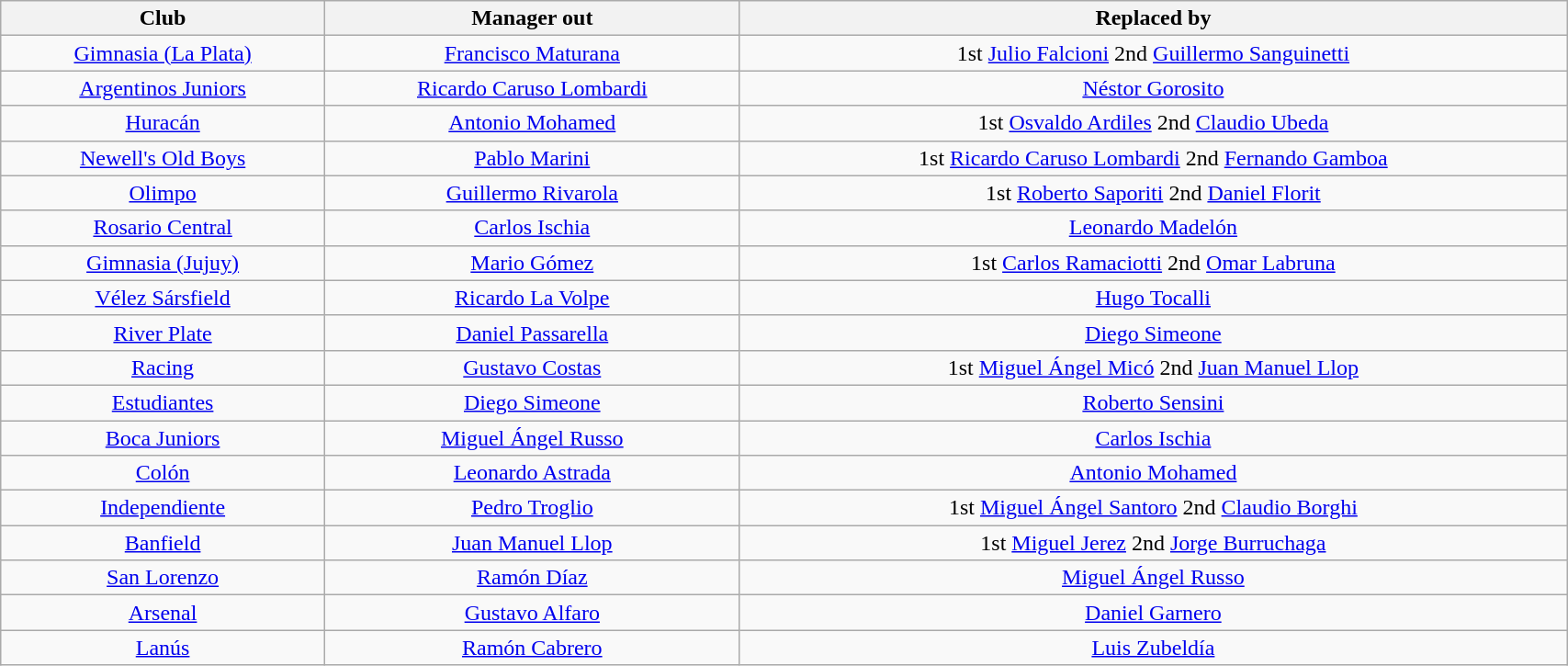<table class="wikitable" style="text-align:center" align="center" width="90%">
<tr>
<th>Club</th>
<th>Manager out</th>
<th>Replaced by</th>
</tr>
<tr>
<td><a href='#'>Gimnasia (La Plata)</a></td>
<td><a href='#'>Francisco Maturana</a></td>
<td>1st <a href='#'>Julio Falcioni</a> 2nd <a href='#'>Guillermo Sanguinetti</a></td>
</tr>
<tr>
<td><a href='#'>Argentinos Juniors</a></td>
<td><a href='#'>Ricardo Caruso Lombardi</a></td>
<td><a href='#'>Néstor Gorosito</a></td>
</tr>
<tr>
<td><a href='#'>Huracán</a></td>
<td><a href='#'>Antonio Mohamed</a></td>
<td>1st <a href='#'>Osvaldo Ardiles</a> 2nd <a href='#'>Claudio Ubeda</a></td>
</tr>
<tr>
<td><a href='#'>Newell's Old Boys</a></td>
<td><a href='#'>Pablo Marini</a></td>
<td>1st <a href='#'>Ricardo Caruso Lombardi</a> 2nd <a href='#'>Fernando Gamboa</a></td>
</tr>
<tr>
<td><a href='#'>Olimpo</a></td>
<td><a href='#'>Guillermo Rivarola</a></td>
<td>1st <a href='#'>Roberto Saporiti</a> 2nd <a href='#'>Daniel Florit</a></td>
</tr>
<tr>
<td><a href='#'>Rosario Central</a></td>
<td><a href='#'>Carlos Ischia</a></td>
<td><a href='#'>Leonardo Madelón</a></td>
</tr>
<tr>
<td><a href='#'>Gimnasia (Jujuy)</a></td>
<td><a href='#'>Mario Gómez</a></td>
<td>1st <a href='#'>Carlos Ramaciotti</a> 2nd <a href='#'>Omar Labruna</a></td>
</tr>
<tr>
<td><a href='#'>Vélez Sársfield</a></td>
<td><a href='#'>Ricardo La Volpe</a></td>
<td><a href='#'>Hugo Tocalli</a></td>
</tr>
<tr>
<td><a href='#'>River Plate</a></td>
<td><a href='#'>Daniel Passarella</a></td>
<td><a href='#'>Diego Simeone</a></td>
</tr>
<tr>
<td><a href='#'>Racing</a></td>
<td><a href='#'>Gustavo Costas</a></td>
<td>1st <a href='#'>Miguel Ángel Micó</a> 2nd <a href='#'>Juan Manuel Llop</a></td>
</tr>
<tr>
<td><a href='#'>Estudiantes</a></td>
<td><a href='#'>Diego Simeone</a></td>
<td><a href='#'>Roberto Sensini</a></td>
</tr>
<tr>
<td><a href='#'>Boca Juniors</a></td>
<td><a href='#'>Miguel Ángel Russo</a></td>
<td><a href='#'>Carlos Ischia</a></td>
</tr>
<tr>
<td><a href='#'>Colón</a></td>
<td><a href='#'>Leonardo Astrada</a></td>
<td><a href='#'>Antonio Mohamed</a></td>
</tr>
<tr>
<td><a href='#'>Independiente</a></td>
<td><a href='#'>Pedro Troglio</a></td>
<td>1st <a href='#'>Miguel Ángel Santoro</a> 2nd <a href='#'>Claudio Borghi</a></td>
</tr>
<tr>
<td><a href='#'>Banfield</a></td>
<td><a href='#'>Juan Manuel Llop</a></td>
<td>1st <a href='#'>Miguel Jerez</a> 2nd <a href='#'>Jorge Burruchaga</a></td>
</tr>
<tr>
<td><a href='#'>San Lorenzo</a></td>
<td><a href='#'>Ramón Díaz</a></td>
<td><a href='#'>Miguel Ángel Russo</a></td>
</tr>
<tr>
<td><a href='#'>Arsenal</a></td>
<td><a href='#'>Gustavo Alfaro</a></td>
<td><a href='#'>Daniel Garnero</a></td>
</tr>
<tr>
<td><a href='#'>Lanús</a></td>
<td><a href='#'>Ramón Cabrero</a></td>
<td><a href='#'>Luis Zubeldía</a></td>
</tr>
</table>
